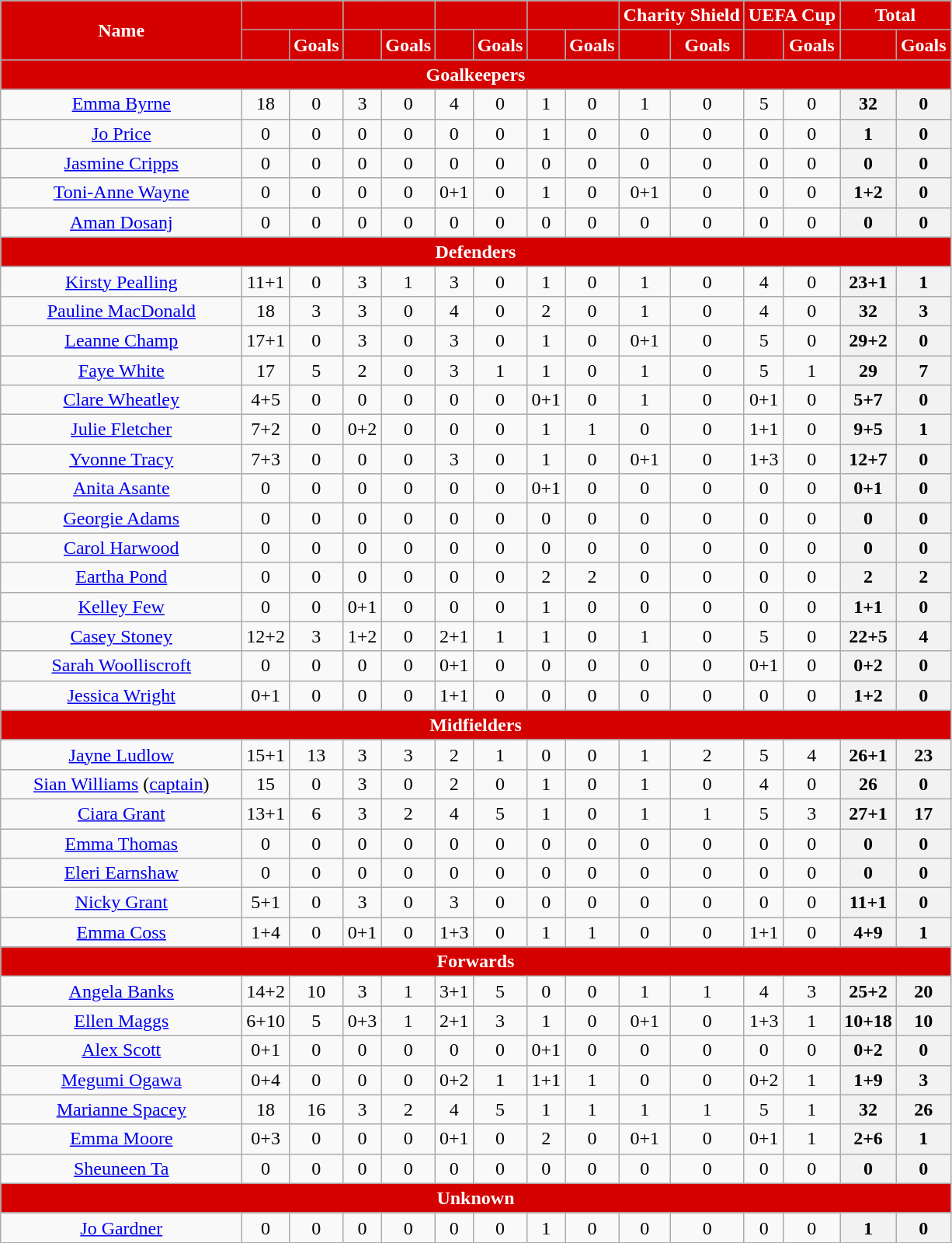<table class="wikitable" style="text-align:center; font-size:100%; ">
<tr>
<th rowspan="2" style="background:#d50000; color:white; text-align:center;width:200px">Name</th>
<th colspan="2" style="background:#d50000; color:white; text-align:center;"></th>
<th colspan="2" style="background:#d50000; color:white; text-align:center;"></th>
<th colspan="2" style="background:#d50000; color:white; text-align:center;"></th>
<th colspan="2" style="background:#d50000; color:white; text-align:center;"></th>
<th colspan="2" style="background:#d50000; color:white; text-align:center;">Charity Shield</th>
<th colspan="2" style="background:#d50000; color:white; text-align:center;">UEFA Cup</th>
<th colspan="2" style="background:#d50000; color:white; text-align:center;">Total</th>
</tr>
<tr>
<th style="background:#d50000; color:white; text-align:center;width=50px"></th>
<th style="background:#d50000; color:white; text-align:center;width=50px">Goals</th>
<th style="background:#d50000; color:white; text-align:center;width=50px"></th>
<th style="background:#d50000; color:white; text-align:center;width=50px">Goals</th>
<th style="background:#d50000; color:white; text-align:center;width=50px"></th>
<th style="background:#d50000; color:white; text-align:center;width=50px">Goals</th>
<th style="background:#d50000; color:white; text-align:center;width=50px"></th>
<th style="background:#d50000; color:white; text-align:center;width=50px">Goals</th>
<th style="background:#d50000; color:white; text-align:center;width=50px"></th>
<th style="background:#d50000; color:white; text-align:center;width=50px">Goals</th>
<th style="background:#d50000; color:white; text-align:center;width=50px"></th>
<th style="background:#d50000; color:white; text-align:center;width=50px">Goals</th>
<th style="background:#d50000; color:white; text-align:center;width=50px"></th>
<th style="background:#d50000; color:white; text-align:center;width=50px">Goals</th>
</tr>
<tr>
<th style="background:#d50000; color:white; text-align:center;" colspan="15">Goalkeepers</th>
</tr>
<tr>
<td> <a href='#'>Emma Byrne</a></td>
<td>18</td>
<td>0</td>
<td>3</td>
<td>0</td>
<td>4</td>
<td>0</td>
<td>1</td>
<td>0</td>
<td>1</td>
<td>0</td>
<td>5</td>
<td>0</td>
<th>32</th>
<th>0</th>
</tr>
<tr>
<td> <a href='#'>Jo Price</a></td>
<td>0</td>
<td>0</td>
<td>0</td>
<td>0</td>
<td>0</td>
<td>0</td>
<td>1</td>
<td>0</td>
<td>0</td>
<td>0</td>
<td>0</td>
<td>0</td>
<th>1</th>
<th>0</th>
</tr>
<tr>
<td> <a href='#'>Jasmine Cripps</a></td>
<td>0</td>
<td>0</td>
<td>0</td>
<td>0</td>
<td>0</td>
<td>0</td>
<td>0</td>
<td>0</td>
<td>0</td>
<td>0</td>
<td>0</td>
<td>0</td>
<th>0</th>
<th>0</th>
</tr>
<tr>
<td> <a href='#'>Toni-Anne Wayne</a></td>
<td>0</td>
<td>0</td>
<td>0</td>
<td>0</td>
<td>0+1</td>
<td>0</td>
<td>1</td>
<td>0</td>
<td>0+1</td>
<td>0</td>
<td>0</td>
<td>0</td>
<th>1+2</th>
<th>0</th>
</tr>
<tr>
<td> <a href='#'>Aman Dosanj</a></td>
<td>0</td>
<td>0</td>
<td>0</td>
<td>0</td>
<td>0</td>
<td>0</td>
<td>0</td>
<td>0</td>
<td>0</td>
<td>0</td>
<td>0</td>
<td>0</td>
<th>0</th>
<th>0</th>
</tr>
<tr>
<th style="background:#d50000; color:white; text-align:center;" colspan="15">Defenders</th>
</tr>
<tr>
<td> <a href='#'>Kirsty Pealling</a></td>
<td>11+1</td>
<td>0</td>
<td>3</td>
<td>1</td>
<td>3</td>
<td>0</td>
<td>1</td>
<td>0</td>
<td>1</td>
<td>0</td>
<td>4</td>
<td>0</td>
<th>23+1</th>
<th>1</th>
</tr>
<tr>
<td> <a href='#'>Pauline MacDonald</a></td>
<td>18</td>
<td>3</td>
<td>3</td>
<td>0</td>
<td>4</td>
<td>0</td>
<td>2</td>
<td>0</td>
<td>1</td>
<td>0</td>
<td>4</td>
<td>0</td>
<th>32</th>
<th>3</th>
</tr>
<tr>
<td> <a href='#'>Leanne Champ</a></td>
<td>17+1</td>
<td>0</td>
<td>3</td>
<td>0</td>
<td>3</td>
<td>0</td>
<td>1</td>
<td>0</td>
<td>0+1</td>
<td>0</td>
<td>5</td>
<td>0</td>
<th>29+2</th>
<th>0</th>
</tr>
<tr>
<td> <a href='#'>Faye White</a></td>
<td>17</td>
<td>5</td>
<td>2</td>
<td>0</td>
<td>3</td>
<td>1</td>
<td>1</td>
<td>0</td>
<td>1</td>
<td>0</td>
<td>5</td>
<td>1</td>
<th>29</th>
<th>7</th>
</tr>
<tr>
<td> <a href='#'>Clare Wheatley</a></td>
<td>4+5</td>
<td>0</td>
<td>0</td>
<td>0</td>
<td>0</td>
<td>0</td>
<td>0+1</td>
<td>0</td>
<td>1</td>
<td>0</td>
<td>0+1</td>
<td>0</td>
<th>5+7</th>
<th>0</th>
</tr>
<tr>
<td> <a href='#'>Julie Fletcher</a></td>
<td>7+2</td>
<td>0</td>
<td>0+2</td>
<td>0</td>
<td>0</td>
<td>0</td>
<td>1</td>
<td>1</td>
<td>0</td>
<td>0</td>
<td>1+1</td>
<td>0</td>
<th>9+5</th>
<th>1</th>
</tr>
<tr>
<td> <a href='#'>Yvonne Tracy</a></td>
<td>7+3</td>
<td>0</td>
<td>0</td>
<td>0</td>
<td>3</td>
<td>0</td>
<td>1</td>
<td>0</td>
<td>0+1</td>
<td>0</td>
<td>1+3</td>
<td>0</td>
<th>12+7</th>
<th>0</th>
</tr>
<tr>
<td> <a href='#'>Anita Asante</a></td>
<td>0</td>
<td>0</td>
<td>0</td>
<td>0</td>
<td>0</td>
<td>0</td>
<td>0+1</td>
<td>0</td>
<td>0</td>
<td>0</td>
<td>0</td>
<td>0</td>
<th>0+1</th>
<th>0</th>
</tr>
<tr>
<td> <a href='#'>Georgie Adams</a></td>
<td>0</td>
<td>0</td>
<td>0</td>
<td>0</td>
<td>0</td>
<td>0</td>
<td>0</td>
<td>0</td>
<td>0</td>
<td>0</td>
<td>0</td>
<td>0</td>
<th>0</th>
<th>0</th>
</tr>
<tr>
<td> <a href='#'>Carol Harwood</a></td>
<td>0</td>
<td>0</td>
<td>0</td>
<td>0</td>
<td>0</td>
<td>0</td>
<td>0</td>
<td>0</td>
<td>0</td>
<td>0</td>
<td>0</td>
<td>0</td>
<th>0</th>
<th>0</th>
</tr>
<tr>
<td> <a href='#'>Eartha Pond</a></td>
<td>0</td>
<td>0</td>
<td>0</td>
<td>0</td>
<td>0</td>
<td>0</td>
<td>2</td>
<td>2</td>
<td>0</td>
<td>0</td>
<td>0</td>
<td>0</td>
<th>2</th>
<th>2</th>
</tr>
<tr>
<td> <a href='#'>Kelley Few</a></td>
<td>0</td>
<td>0</td>
<td>0+1</td>
<td>0</td>
<td>0</td>
<td>0</td>
<td>1</td>
<td>0</td>
<td>0</td>
<td>0</td>
<td>0</td>
<td>0</td>
<th>1+1</th>
<th>0</th>
</tr>
<tr>
<td> <a href='#'>Casey Stoney</a></td>
<td>12+2</td>
<td>3</td>
<td>1+2</td>
<td>0</td>
<td>2+1</td>
<td>1</td>
<td>1</td>
<td>0</td>
<td>1</td>
<td>0</td>
<td>5</td>
<td>0</td>
<th>22+5</th>
<th>4</th>
</tr>
<tr>
<td> <a href='#'>Sarah Woolliscroft</a></td>
<td>0</td>
<td>0</td>
<td>0</td>
<td>0</td>
<td>0+1</td>
<td>0</td>
<td>0</td>
<td>0</td>
<td>0</td>
<td>0</td>
<td>0+1</td>
<td>0</td>
<th>0+2</th>
<th>0</th>
</tr>
<tr>
<td> <a href='#'>Jessica Wright</a></td>
<td>0+1</td>
<td>0</td>
<td>0</td>
<td>0</td>
<td>1+1</td>
<td>0</td>
<td>0</td>
<td>0</td>
<td>0</td>
<td>0</td>
<td>0</td>
<td>0</td>
<th>1+2</th>
<th>0</th>
</tr>
<tr>
<th style="background:#d50000; color:white; text-align:center;" colspan="15">Midfielders</th>
</tr>
<tr>
<td> <a href='#'>Jayne Ludlow</a></td>
<td>15+1</td>
<td>13</td>
<td>3</td>
<td>3</td>
<td>2</td>
<td>1</td>
<td>0</td>
<td>0</td>
<td>1</td>
<td>2</td>
<td>5</td>
<td>4</td>
<th>26+1</th>
<th>23</th>
</tr>
<tr>
<td> <a href='#'>Sian Williams</a> (<a href='#'>captain</a>)</td>
<td>15</td>
<td>0</td>
<td>3</td>
<td>0</td>
<td>2</td>
<td>0</td>
<td>1</td>
<td>0</td>
<td>1</td>
<td>0</td>
<td>4</td>
<td>0</td>
<th>26</th>
<th>0</th>
</tr>
<tr>
<td> <a href='#'>Ciara Grant</a></td>
<td>13+1</td>
<td>6</td>
<td>3</td>
<td>2</td>
<td>4</td>
<td>5</td>
<td>1</td>
<td>0</td>
<td>1</td>
<td>1</td>
<td>5</td>
<td>3</td>
<th>27+1</th>
<th>17</th>
</tr>
<tr>
<td> <a href='#'>Emma Thomas</a></td>
<td>0</td>
<td>0</td>
<td>0</td>
<td>0</td>
<td>0</td>
<td>0</td>
<td>0</td>
<td>0</td>
<td>0</td>
<td>0</td>
<td>0</td>
<td>0</td>
<th>0</th>
<th>0</th>
</tr>
<tr>
<td> <a href='#'>Eleri Earnshaw</a></td>
<td>0</td>
<td>0</td>
<td>0</td>
<td>0</td>
<td>0</td>
<td>0</td>
<td>0</td>
<td>0</td>
<td>0</td>
<td>0</td>
<td>0</td>
<td>0</td>
<th>0</th>
<th>0</th>
</tr>
<tr>
<td> <a href='#'>Nicky Grant</a></td>
<td>5+1</td>
<td>0</td>
<td>3</td>
<td>0</td>
<td>3</td>
<td>0</td>
<td>0</td>
<td>0</td>
<td>0</td>
<td>0</td>
<td>0</td>
<td>0</td>
<th>11+1</th>
<th>0</th>
</tr>
<tr>
<td> <a href='#'>Emma Coss</a></td>
<td>1+4</td>
<td>0</td>
<td>0+1</td>
<td>0</td>
<td>1+3</td>
<td>0</td>
<td>1</td>
<td>1</td>
<td>0</td>
<td>0</td>
<td>1+1</td>
<td>0</td>
<th>4+9</th>
<th>1</th>
</tr>
<tr>
<th style="background:#d50000; color:white; text-align:center;" colspan="15">Forwards</th>
</tr>
<tr>
<td> <a href='#'>Angela Banks</a></td>
<td>14+2</td>
<td>10</td>
<td>3</td>
<td>1</td>
<td>3+1</td>
<td>5</td>
<td>0</td>
<td>0</td>
<td>1</td>
<td>1</td>
<td>4</td>
<td>3</td>
<th>25+2</th>
<th>20</th>
</tr>
<tr>
<td> <a href='#'>Ellen Maggs</a></td>
<td>6+10</td>
<td>5</td>
<td>0+3</td>
<td>1</td>
<td>2+1</td>
<td>3</td>
<td>1</td>
<td>0</td>
<td>0+1</td>
<td>0</td>
<td>1+3</td>
<td>1</td>
<th>10+18</th>
<th>10</th>
</tr>
<tr>
<td> <a href='#'>Alex Scott</a></td>
<td>0+1</td>
<td>0</td>
<td>0</td>
<td>0</td>
<td>0</td>
<td>0</td>
<td>0+1</td>
<td>0</td>
<td>0</td>
<td>0</td>
<td>0</td>
<td>0</td>
<th>0+2</th>
<th>0</th>
</tr>
<tr>
<td> <a href='#'>Megumi Ogawa</a></td>
<td>0+4</td>
<td>0</td>
<td>0</td>
<td>0</td>
<td>0+2</td>
<td>1</td>
<td>1+1</td>
<td>1</td>
<td>0</td>
<td>0</td>
<td>0+2</td>
<td>1</td>
<th>1+9</th>
<th>3</th>
</tr>
<tr>
<td> <a href='#'>Marianne Spacey</a></td>
<td>18</td>
<td>16</td>
<td>3</td>
<td>2</td>
<td>4</td>
<td>5</td>
<td>1</td>
<td>1</td>
<td>1</td>
<td>1</td>
<td>5</td>
<td>1</td>
<th>32</th>
<th>26</th>
</tr>
<tr>
<td><a href='#'>Emma Moore</a></td>
<td>0+3</td>
<td>0</td>
<td>0</td>
<td>0</td>
<td>0+1</td>
<td>0</td>
<td>2</td>
<td>0</td>
<td>0+1</td>
<td>0</td>
<td>0+1</td>
<td>1</td>
<th>2+6</th>
<th>1</th>
</tr>
<tr>
<td> <a href='#'>Sheuneen Ta</a></td>
<td>0</td>
<td>0</td>
<td>0</td>
<td>0</td>
<td>0</td>
<td>0</td>
<td>0</td>
<td>0</td>
<td>0</td>
<td>0</td>
<td>0</td>
<td>0</td>
<th>0</th>
<th>0</th>
</tr>
<tr>
<th style="background:#d50000; color:white; text-align:center;" colspan="15">Unknown</th>
</tr>
<tr>
<td><a href='#'>Jo Gardner</a></td>
<td>0</td>
<td>0</td>
<td>0</td>
<td>0</td>
<td>0</td>
<td>0</td>
<td>1</td>
<td>0</td>
<td>0</td>
<td>0</td>
<td>0</td>
<td>0</td>
<th>1</th>
<th>0</th>
</tr>
</table>
